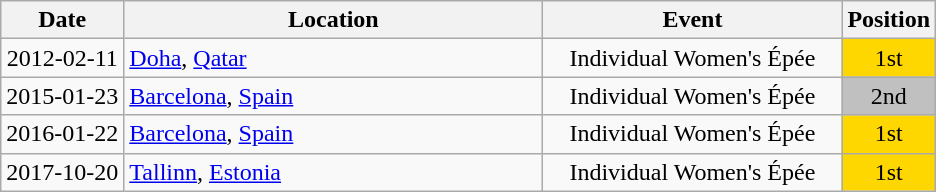<table class="wikitable" style="text-align:center;">
<tr>
<th>Date</th>
<th style="width:17em">Location</th>
<th style="width:12em">Event</th>
<th>Position</th>
</tr>
<tr>
<td>2012-02-11</td>
<td rowspan="1" align="left"> <a href='#'>Doha</a>, <a href='#'>Qatar</a></td>
<td>Individual Women's Épée</td>
<td bgcolor="gold">1st</td>
</tr>
<tr>
<td>2015-01-23</td>
<td rowspan="1" align="left"> <a href='#'>Barcelona</a>, <a href='#'>Spain</a></td>
<td>Individual Women's Épée</td>
<td bgcolor="silver">2nd</td>
</tr>
<tr>
<td>2016-01-22</td>
<td rowspan="1" align="left"> <a href='#'>Barcelona</a>, <a href='#'>Spain</a></td>
<td>Individual Women's Épée</td>
<td bgcolor="gold">1st</td>
</tr>
<tr>
<td>2017-10-20</td>
<td rowspan="1" align="left"> <a href='#'>Tallinn</a>, <a href='#'>Estonia</a></td>
<td>Individual Women's Épée</td>
<td bgcolor="gold">1st</td>
</tr>
</table>
